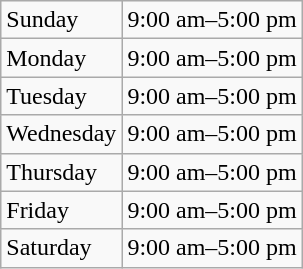<table class="wikitable">
<tr>
<td>Sunday</td>
<td>9:00 am–5:00 pm</td>
</tr>
<tr>
<td>Monday</td>
<td>9:00 am–5:00 pm<br></td>
</tr>
<tr>
<td>Tuesday</td>
<td>9:00 am–5:00 pm<br></td>
</tr>
<tr>
<td>Wednesday</td>
<td>9:00 am–5:00 pm<br></td>
</tr>
<tr>
<td>Thursday</td>
<td>9:00 am–5:00 pm<br></td>
</tr>
<tr>
<td>Friday</td>
<td>9:00 am–5:00 pm<br></td>
</tr>
<tr>
<td>Saturday</td>
<td>9:00 am–5:00 pm<br></td>
</tr>
</table>
